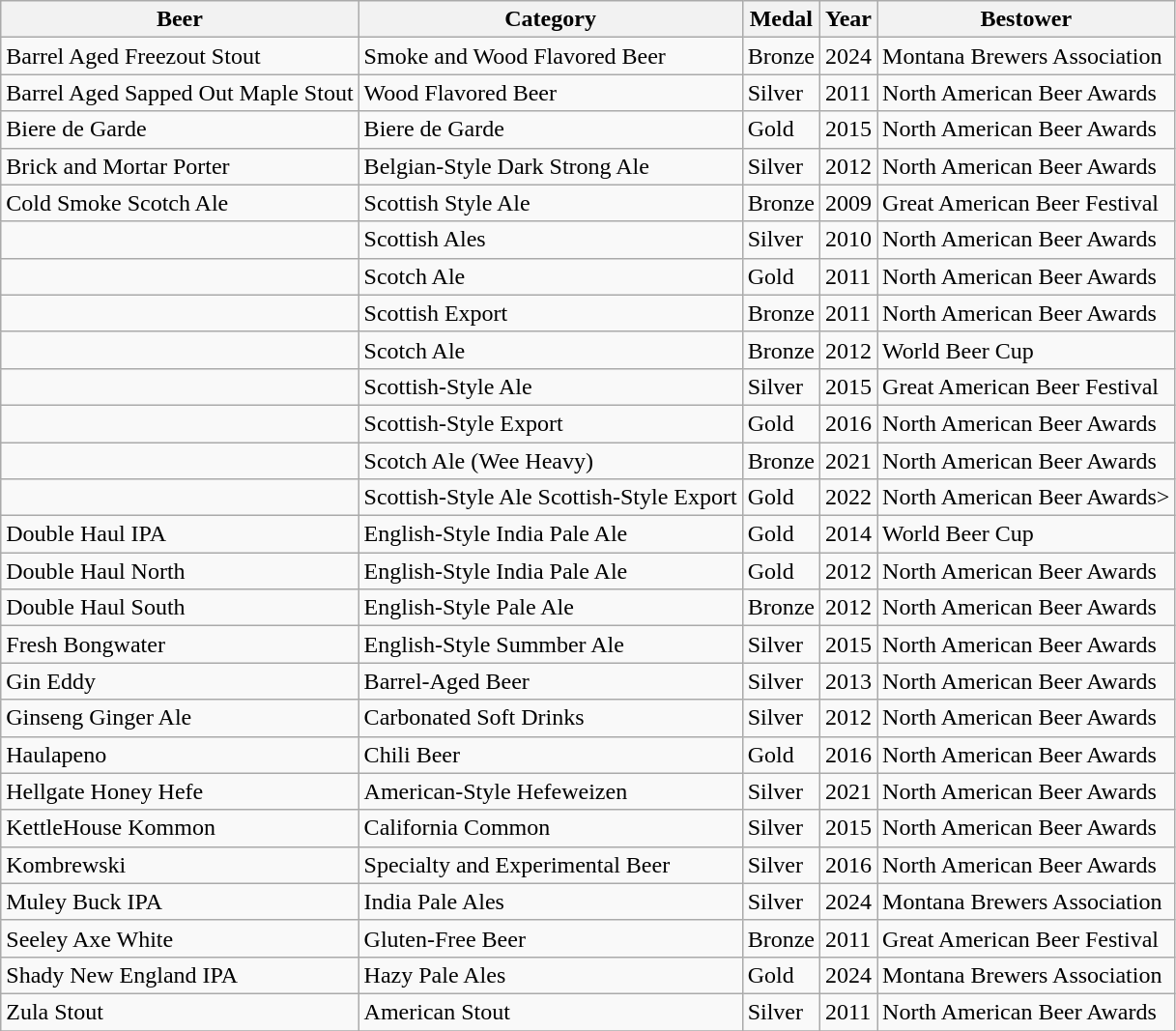<table class="wikitable">
<tr>
<th>Beer</th>
<th>Category</th>
<th>Medal</th>
<th>Year</th>
<th>Bestower</th>
</tr>
<tr>
<td>Barrel Aged Freezout Stout</td>
<td>Smoke and Wood Flavored Beer</td>
<td>Bronze</td>
<td>2024</td>
<td>Montana Brewers Association</td>
</tr>
<tr>
<td>Barrel Aged Sapped Out Maple Stout</td>
<td>Wood Flavored Beer</td>
<td>Silver</td>
<td>2011</td>
<td>North American Beer Awards</td>
</tr>
<tr>
<td>Biere de Garde</td>
<td>Biere de Garde</td>
<td>Gold</td>
<td>2015</td>
<td>North American Beer Awards</td>
</tr>
<tr>
<td>Brick and Mortar Porter</td>
<td>Belgian-Style Dark Strong Ale</td>
<td>Silver</td>
<td>2012</td>
<td>North American Beer Awards</td>
</tr>
<tr>
<td>Cold Smoke Scotch Ale</td>
<td>Scottish Style Ale</td>
<td>Bronze</td>
<td>2009</td>
<td>Great American Beer Festival</td>
</tr>
<tr>
<td></td>
<td>Scottish Ales</td>
<td>Silver</td>
<td>2010</td>
<td>North American Beer Awards</td>
</tr>
<tr>
<td></td>
<td>Scotch Ale</td>
<td>Gold</td>
<td>2011</td>
<td>North American Beer Awards</td>
</tr>
<tr>
<td></td>
<td>Scottish Export</td>
<td>Bronze</td>
<td>2011</td>
<td>North American Beer Awards</td>
</tr>
<tr>
<td></td>
<td>Scotch Ale</td>
<td>Bronze</td>
<td>2012</td>
<td>World Beer Cup</td>
</tr>
<tr>
<td></td>
<td>Scottish-Style Ale</td>
<td>Silver</td>
<td>2015</td>
<td>Great American Beer Festival</td>
</tr>
<tr>
<td></td>
<td>Scottish-Style Export</td>
<td>Gold</td>
<td>2016</td>
<td>North American Beer Awards</td>
</tr>
<tr>
<td></td>
<td>Scotch Ale (Wee Heavy)</td>
<td>Bronze</td>
<td>2021</td>
<td>North American Beer Awards</td>
</tr>
<tr>
<td></td>
<td>Scottish-Style Ale Scottish-Style Export</td>
<td>Gold</td>
<td>2022</td>
<td>North American Beer Awards></td>
</tr>
<tr>
<td>Double Haul IPA</td>
<td>English-Style India Pale Ale</td>
<td>Gold</td>
<td>2014</td>
<td>World Beer Cup</td>
</tr>
<tr>
<td>Double Haul North</td>
<td>English-Style India Pale Ale</td>
<td>Gold</td>
<td>2012</td>
<td>North American Beer Awards</td>
</tr>
<tr>
<td>Double Haul South</td>
<td>English-Style Pale Ale</td>
<td>Bronze</td>
<td>2012</td>
<td>North American Beer Awards</td>
</tr>
<tr>
<td>Fresh Bongwater</td>
<td>English-Style Summber Ale</td>
<td>Silver</td>
<td>2015</td>
<td>North American Beer Awards</td>
</tr>
<tr>
<td>Gin Eddy</td>
<td>Barrel-Aged Beer</td>
<td>Silver</td>
<td>2013</td>
<td>North American Beer Awards</td>
</tr>
<tr>
<td>Ginseng Ginger Ale</td>
<td>Carbonated Soft Drinks</td>
<td>Silver</td>
<td>2012</td>
<td>North American Beer Awards</td>
</tr>
<tr>
<td>Haulapeno</td>
<td>Chili Beer</td>
<td>Gold</td>
<td>2016</td>
<td>North American Beer Awards</td>
</tr>
<tr>
<td>Hellgate Honey Hefe</td>
<td>American-Style Hefeweizen</td>
<td>Silver</td>
<td>2021</td>
<td>North American Beer Awards</td>
</tr>
<tr>
<td>KettleHouse Kommon</td>
<td>California Common</td>
<td>Silver</td>
<td>2015</td>
<td>North American Beer Awards</td>
</tr>
<tr>
<td>Kombrewski</td>
<td>Specialty and Experimental Beer</td>
<td>Silver</td>
<td>2016</td>
<td>North American Beer Awards</td>
</tr>
<tr>
<td>Muley Buck IPA</td>
<td>India Pale Ales</td>
<td>Silver</td>
<td>2024</td>
<td>Montana Brewers Association</td>
</tr>
<tr>
<td>Seeley Axe White</td>
<td>Gluten-Free Beer</td>
<td>Bronze</td>
<td>2011</td>
<td>Great American Beer Festival</td>
</tr>
<tr>
<td>Shady New England IPA</td>
<td>Hazy Pale Ales</td>
<td>Gold</td>
<td>2024</td>
<td>Montana Brewers Association</td>
</tr>
<tr>
<td>Zula Stout</td>
<td>American Stout</td>
<td>Silver</td>
<td>2011</td>
<td>North American Beer Awards</td>
</tr>
<tr>
</tr>
</table>
